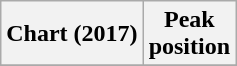<table class="wikitable sortable plainrowheaders" style="text-align:center">
<tr>
<th scope="col">Chart (2017)</th>
<th scope="col">Peak<br> position</th>
</tr>
<tr>
</tr>
</table>
